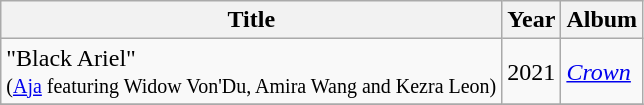<table class="wikitable">
<tr>
<th>Title</th>
<th>Year</th>
<th>Album</th>
</tr>
<tr>
<td>"Black Ariel"<br><small>(<a href='#'>Aja</a> featuring Widow Von'Du, Amira Wang and Kezra Leon)</small></td>
<td>2021</td>
<td><em><a href='#'>Crown</a></em></td>
</tr>
<tr>
</tr>
</table>
